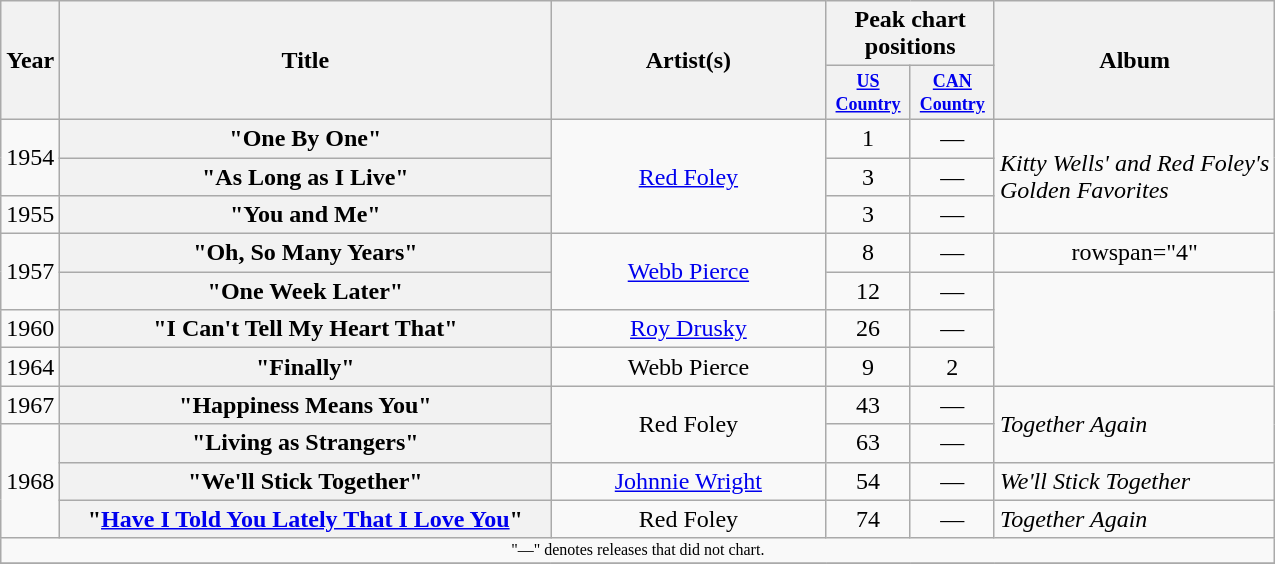<table class="wikitable plainrowheaders" style="text-align:center;">
<tr>
<th scope="col" rowspan="2">Year</th>
<th scope="col" rowspan="2" style="width:20em;">Title</th>
<th scope="col" rowspan="2" style="width:11em;">Artist(s)</th>
<th scope="col" colspan="2">Peak chart positions</th>
<th scope="col" rowspan="2">Album</th>
</tr>
<tr>
<th scope="col" style="width:4.2em;font-size:75%;"><a href='#'>US Country</a><br></th>
<th scope="col" style="width:4.2em;font-size:75%;"><a href='#'>CAN Country</a><br></th>
</tr>
<tr>
<td rowspan="2">1954</td>
<th scope="row">"One By One"</th>
<td rowspan="3"><a href='#'>Red Foley</a></td>
<td>1</td>
<td>—</td>
<td align="left" rowspan="3"><em>Kitty Wells' and Red Foley's<br>Golden Favorites</em></td>
</tr>
<tr>
<th scope="row">"As Long as I Live"</th>
<td>3</td>
<td>—</td>
</tr>
<tr>
<td>1955</td>
<th scope="row">"You and Me"</th>
<td>3</td>
<td>—</td>
</tr>
<tr>
<td rowspan="2">1957</td>
<th scope="row">"Oh, So Many Years"</th>
<td rowspan="2"><a href='#'>Webb Pierce</a></td>
<td>8</td>
<td>—</td>
<td>rowspan="4" </td>
</tr>
<tr>
<th scope="row">"One Week Later"</th>
<td>12</td>
<td>—</td>
</tr>
<tr>
<td>1960</td>
<th scope="row">"I Can't Tell My Heart That"</th>
<td><a href='#'>Roy Drusky</a></td>
<td>26</td>
<td>—</td>
</tr>
<tr>
<td>1964</td>
<th scope="row">"Finally"</th>
<td>Webb Pierce</td>
<td>9</td>
<td>2</td>
</tr>
<tr>
<td>1967</td>
<th scope="row">"Happiness Means You"</th>
<td rowspan="2">Red Foley</td>
<td>43</td>
<td>—</td>
<td align="left" rowspan="2"><em>Together Again</em></td>
</tr>
<tr>
<td rowspan="3">1968</td>
<th scope="row">"Living as Strangers"</th>
<td>63</td>
<td>—</td>
</tr>
<tr>
<th scope="row">"We'll Stick Together"</th>
<td><a href='#'>Johnnie Wright</a></td>
<td>54</td>
<td>—</td>
<td align="left"><em>We'll Stick Together</em></td>
</tr>
<tr>
<th scope="row">"<a href='#'>Have I Told You Lately That I Love You</a>"</th>
<td>Red Foley</td>
<td>74</td>
<td>—</td>
<td align="left"><em>Together Again</em></td>
</tr>
<tr>
<td align="center" colspan="10" style="font-size: 8pt">"—" denotes releases that did not chart.</td>
</tr>
<tr>
</tr>
</table>
